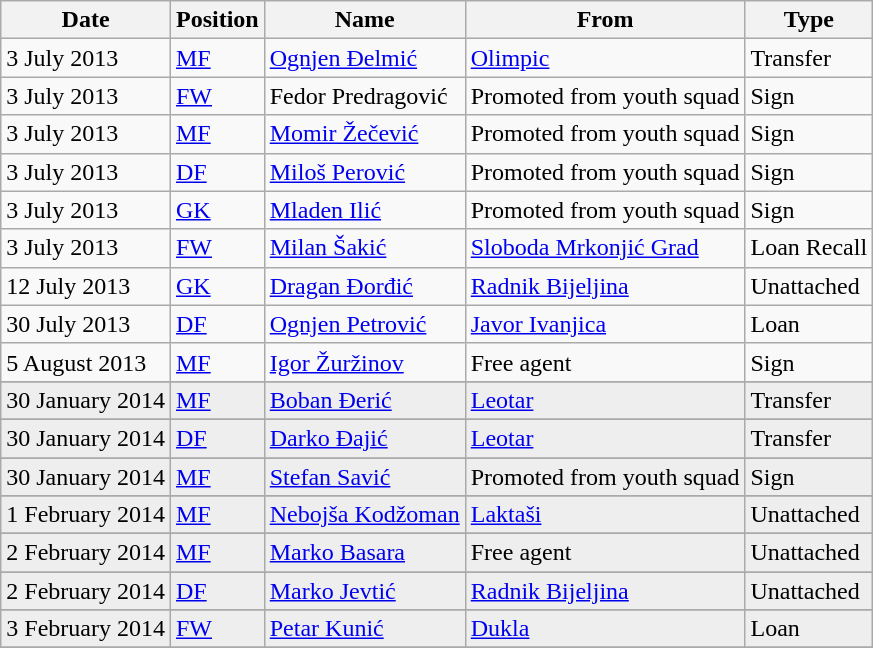<table class="wikitable">
<tr>
<th>Date</th>
<th>Position</th>
<th>Name</th>
<th>From</th>
<th>Type</th>
</tr>
<tr>
<td>3 July 2013</td>
<td><a href='#'>MF</a></td>
<td> <a href='#'>Ognjen Đelmić</a></td>
<td> <a href='#'>Olimpic</a></td>
<td>Transfer</td>
</tr>
<tr>
<td>3 July 2013</td>
<td><a href='#'>FW</a></td>
<td> Fedor Predragović</td>
<td>Promoted from youth squad</td>
<td>Sign</td>
</tr>
<tr>
<td>3 July 2013</td>
<td><a href='#'>MF</a></td>
<td> <a href='#'>Momir Žečević</a></td>
<td>Promoted from youth squad</td>
<td>Sign</td>
</tr>
<tr>
<td>3 July 2013</td>
<td><a href='#'>DF</a></td>
<td> <a href='#'>Miloš Perović</a></td>
<td>Promoted from youth squad</td>
<td>Sign</td>
</tr>
<tr>
<td>3 July 2013</td>
<td><a href='#'>GK</a></td>
<td> <a href='#'>Mladen Ilić</a></td>
<td>Promoted from youth squad</td>
<td>Sign</td>
</tr>
<tr>
<td>3 July 2013</td>
<td><a href='#'>FW</a></td>
<td> <a href='#'>Milan Šakić</a></td>
<td> <a href='#'>Sloboda Mrkonjić Grad</a></td>
<td>Loan Recall</td>
</tr>
<tr>
<td>12 July 2013</td>
<td><a href='#'>GK</a></td>
<td> <a href='#'>Dragan Đorđić</a></td>
<td> <a href='#'>Radnik Bijeljina</a></td>
<td>Unattached</td>
</tr>
<tr>
<td>30 July 2013</td>
<td><a href='#'>DF</a></td>
<td> <a href='#'>Ognjen Petrović</a></td>
<td> <a href='#'>Javor Ivanjica</a></td>
<td>Loan</td>
</tr>
<tr>
<td>5 August 2013</td>
<td><a href='#'>MF</a></td>
<td> <a href='#'>Igor Žuržinov</a></td>
<td>Free agent</td>
<td>Sign</td>
</tr>
<tr>
</tr>
<tr bgcolor=#EEEEEE>
<td>30 January 2014</td>
<td><a href='#'>MF</a></td>
<td> <a href='#'>Boban Đerić</a></td>
<td> <a href='#'>Leotar</a></td>
<td>Transfer</td>
</tr>
<tr>
</tr>
<tr bgcolor=#EEEEEE>
<td>30 January 2014</td>
<td><a href='#'>DF</a></td>
<td> <a href='#'>Darko Đajić</a></td>
<td> <a href='#'>Leotar</a></td>
<td>Transfer</td>
</tr>
<tr>
</tr>
<tr bgcolor=#EEEEEE>
<td>30 January 2014</td>
<td><a href='#'>MF</a></td>
<td> <a href='#'>Stefan Savić</a></td>
<td>Promoted from youth squad</td>
<td>Sign</td>
</tr>
<tr>
</tr>
<tr bgcolor=#EEEEEE>
<td>1 February 2014</td>
<td><a href='#'>MF</a></td>
<td> <a href='#'>Nebojša Kodžoman</a></td>
<td> <a href='#'>Laktaši</a></td>
<td>Unattached</td>
</tr>
<tr>
</tr>
<tr bgcolor=#EEEEEE>
<td>2 February 2014</td>
<td><a href='#'>MF</a></td>
<td> <a href='#'>Marko Basara</a></td>
<td>Free agent</td>
<td>Unattached</td>
</tr>
<tr>
</tr>
<tr bgcolor=#EEEEEE>
<td>2 February 2014</td>
<td><a href='#'>DF</a></td>
<td> <a href='#'>Marko Jevtić</a></td>
<td> <a href='#'>Radnik Bijeljina</a></td>
<td>Unattached</td>
</tr>
<tr>
</tr>
<tr bgcolor=#EEEEEE>
<td>3 February 2014</td>
<td><a href='#'>FW</a></td>
<td> <a href='#'>Petar Kunić</a></td>
<td> <a href='#'>Dukla</a></td>
<td>Loan</td>
</tr>
<tr>
</tr>
</table>
